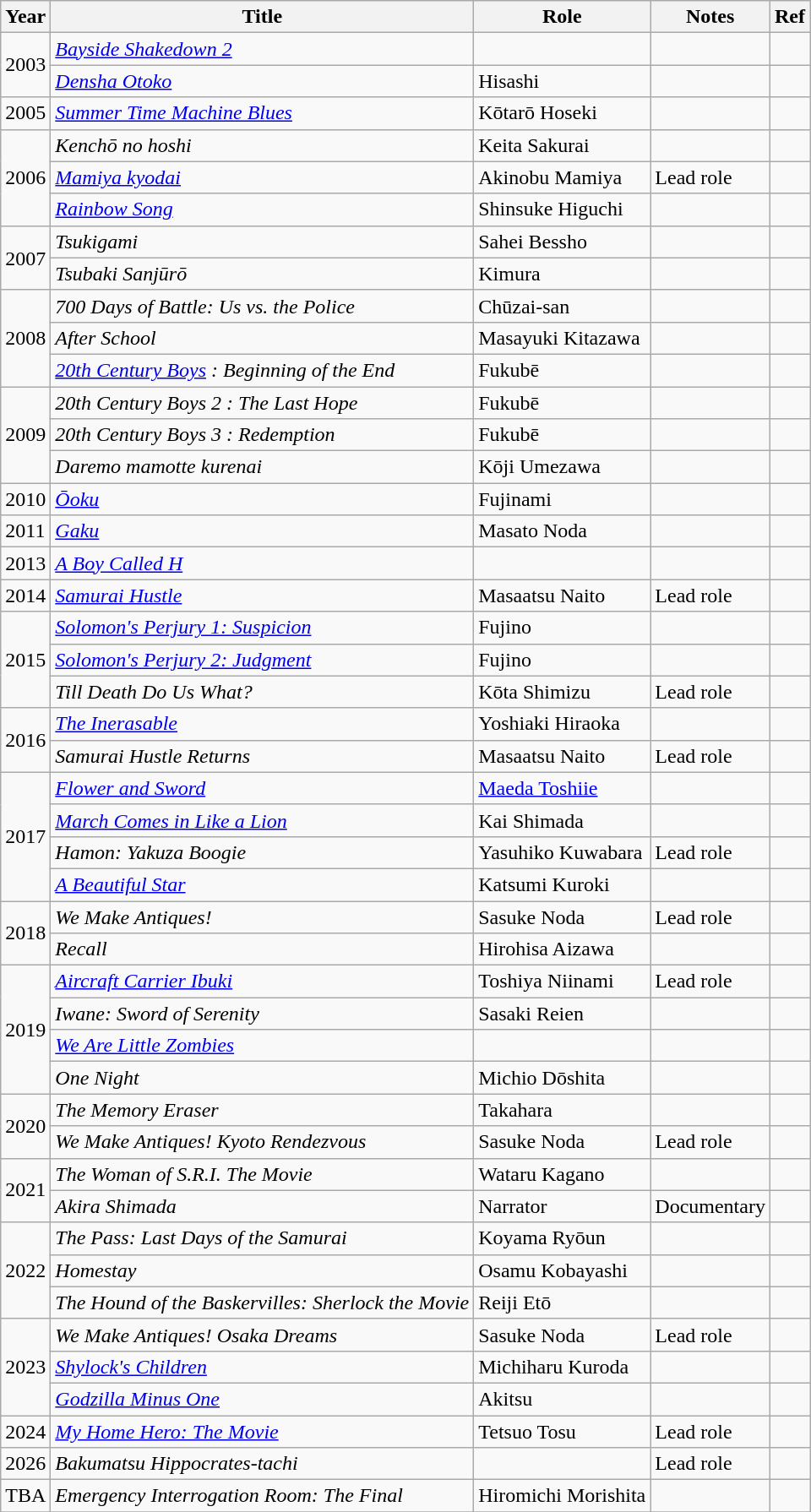<table class="wikitable">
<tr>
<th>Year</th>
<th>Title</th>
<th>Role</th>
<th>Notes</th>
<th>Ref</th>
</tr>
<tr>
<td rowspan="2">2003</td>
<td><em><a href='#'>Bayside Shakedown 2</a></em></td>
<td></td>
<td></td>
<td></td>
</tr>
<tr>
<td><em><a href='#'>Densha Otoko</a></em></td>
<td>Hisashi</td>
<td></td>
<td></td>
</tr>
<tr>
<td>2005</td>
<td><em><a href='#'>Summer Time Machine Blues</a></em></td>
<td>Kōtarō Hoseki</td>
<td></td>
<td></td>
</tr>
<tr>
<td rowspan="3">2006</td>
<td><em>Kenchō no hoshi</em></td>
<td>Keita Sakurai</td>
<td></td>
<td></td>
</tr>
<tr>
<td><em><a href='#'>Mamiya kyodai</a></em></td>
<td>Akinobu Mamiya</td>
<td>Lead role</td>
<td></td>
</tr>
<tr>
<td><em><a href='#'>Rainbow Song</a></em></td>
<td>Shinsuke Higuchi</td>
<td></td>
<td></td>
</tr>
<tr>
<td rowspan="2">2007</td>
<td><em>Tsukigami</em></td>
<td>Sahei Bessho</td>
<td></td>
<td></td>
</tr>
<tr>
<td><em>Tsubaki Sanjūrō</em></td>
<td>Kimura</td>
<td></td>
<td></td>
</tr>
<tr>
<td rowspan="3">2008</td>
<td><em>700 Days of Battle: Us vs. the Police</em></td>
<td>Chūzai-san</td>
<td></td>
<td></td>
</tr>
<tr>
<td><em>After School</em></td>
<td>Masayuki Kitazawa</td>
<td></td>
<td></td>
</tr>
<tr>
<td><em><a href='#'>20th Century Boys</a> : Beginning of the End</em></td>
<td>Fukubē</td>
<td></td>
<td></td>
</tr>
<tr>
<td rowspan="3">2009</td>
<td><em> 20th Century Boys 2 : The Last Hope </em></td>
<td>Fukubē</td>
<td></td>
<td></td>
</tr>
<tr>
<td><em>20th Century Boys 3 : Redemption</em></td>
<td>Fukubē</td>
<td></td>
<td></td>
</tr>
<tr>
<td><em>Daremo mamotte kurenai</em></td>
<td>Kōji Umezawa</td>
<td></td>
<td></td>
</tr>
<tr>
<td>2010</td>
<td><em> <a href='#'>Ōoku</a> </em></td>
<td>Fujinami</td>
<td></td>
<td></td>
</tr>
<tr>
<td>2011</td>
<td><em> <a href='#'>Gaku</a> </em></td>
<td>Masato Noda</td>
<td></td>
<td></td>
</tr>
<tr>
<td>2013</td>
<td><em> <a href='#'>A Boy Called H</a> </em></td>
<td></td>
<td></td>
<td></td>
</tr>
<tr>
<td>2014</td>
<td><em> <a href='#'>Samurai Hustle</a> </em></td>
<td>Masaatsu Naito</td>
<td>Lead role</td>
<td></td>
</tr>
<tr>
<td rowspan="3">2015</td>
<td><em><a href='#'>Solomon's Perjury 1: Suspicion</a></em></td>
<td>Fujino</td>
<td></td>
<td></td>
</tr>
<tr>
<td><em><a href='#'>Solomon's Perjury 2: Judgment</a></em></td>
<td>Fujino</td>
<td></td>
<td></td>
</tr>
<tr>
<td><em>Till Death Do Us What?</em></td>
<td>Kōta Shimizu</td>
<td>Lead role</td>
<td></td>
</tr>
<tr>
<td rowspan="2">2016</td>
<td><em><a href='#'>The Inerasable</a></em></td>
<td>Yoshiaki Hiraoka</td>
<td></td>
<td></td>
</tr>
<tr>
<td><em>Samurai Hustle Returns</em></td>
<td>Masaatsu Naito</td>
<td>Lead role</td>
<td></td>
</tr>
<tr>
<td rowspan="4">2017</td>
<td><em><a href='#'>Flower and Sword</a></em></td>
<td><a href='#'>Maeda Toshiie</a></td>
<td></td>
<td></td>
</tr>
<tr>
<td><em><a href='#'>March Comes in Like a Lion</a></em></td>
<td>Kai Shimada</td>
<td></td>
<td></td>
</tr>
<tr>
<td><em>Hamon: Yakuza Boogie</em></td>
<td>Yasuhiko Kuwabara</td>
<td>Lead role</td>
<td></td>
</tr>
<tr>
<td><em><a href='#'>A Beautiful Star</a></em></td>
<td>Katsumi Kuroki</td>
<td></td>
<td></td>
</tr>
<tr>
<td rowspan="2">2018</td>
<td><em>We Make Antiques!</em></td>
<td>Sasuke Noda</td>
<td>Lead role</td>
<td></td>
</tr>
<tr>
<td><em>Recall</em></td>
<td>Hirohisa Aizawa</td>
<td></td>
<td></td>
</tr>
<tr>
<td rowspan="4">2019</td>
<td><em><a href='#'>Aircraft Carrier Ibuki</a></em></td>
<td>Toshiya Niinami</td>
<td>Lead role</td>
<td></td>
</tr>
<tr>
<td><em>Iwane: Sword of Serenity</em></td>
<td>Sasaki Reien</td>
<td></td>
<td></td>
</tr>
<tr>
<td><em><a href='#'>We Are Little Zombies</a></em></td>
<td></td>
<td></td>
<td></td>
</tr>
<tr>
<td><em>One Night</em></td>
<td>Michio Dōshita</td>
<td></td>
<td></td>
</tr>
<tr>
<td rowspan="2">2020</td>
<td><em>The Memory Eraser</em></td>
<td>Takahara</td>
<td></td>
<td></td>
</tr>
<tr>
<td><em>We Make Antiques! Kyoto Rendezvous</em></td>
<td>Sasuke Noda</td>
<td>Lead role</td>
<td></td>
</tr>
<tr>
<td rowspan="2">2021</td>
<td><em>The Woman of S.R.I. The Movie</em></td>
<td>Wataru Kagano</td>
<td></td>
<td></td>
</tr>
<tr>
<td><em>Akira Shimada</em></td>
<td>Narrator</td>
<td>Documentary</td>
<td></td>
</tr>
<tr>
<td rowspan=3>2022</td>
<td><em>The Pass: Last Days of the Samurai</em></td>
<td>Koyama Ryōun</td>
<td></td>
<td></td>
</tr>
<tr>
<td><em>Homestay</em></td>
<td>Osamu Kobayashi</td>
<td></td>
<td></td>
</tr>
<tr>
<td><em>The Hound of the Baskervilles: Sherlock the Movie</em></td>
<td>Reiji Etō</td>
<td></td>
<td></td>
</tr>
<tr>
<td rowspan=3>2023</td>
<td><em>We Make Antiques! Osaka Dreams</em></td>
<td>Sasuke Noda</td>
<td>Lead role</td>
<td></td>
</tr>
<tr>
<td><em><a href='#'>Shylock's Children</a></em></td>
<td>Michiharu Kuroda</td>
<td></td>
<td></td>
</tr>
<tr>
<td><em><a href='#'>Godzilla Minus One</a></em></td>
<td>Akitsu</td>
<td></td>
<td></td>
</tr>
<tr>
<td>2024</td>
<td><a href='#'><em>My Home Hero: The Movie</em></a></td>
<td>Tetsuo Tosu</td>
<td>Lead role</td>
<td></td>
</tr>
<tr>
<td>2026</td>
<td><em>Bakumatsu Hippocrates-tachi</em></td>
<td></td>
<td>Lead role</td>
<td></td>
</tr>
<tr>
<td>TBA</td>
<td><em>Emergency Interrogation Room: The Final</em></td>
<td>Hiromichi Morishita</td>
<td></td>
<td></td>
</tr>
<tr>
</tr>
</table>
